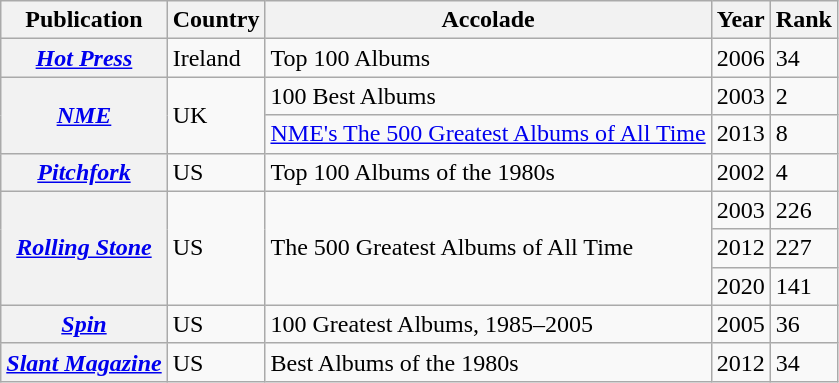<table class="wikitable plainrowheaders">
<tr>
<th scope="col">Publication</th>
<th scope="col">Country</th>
<th scope="col">Accolade</th>
<th scope="col">Year</th>
<th scope="col">Rank</th>
</tr>
<tr>
<th scope="row"><em><a href='#'>Hot Press</a></em></th>
<td>Ireland</td>
<td>Top 100 Albums</td>
<td>2006</td>
<td>34</td>
</tr>
<tr>
<th scope="row" rowspan=2><em><a href='#'>NME</a></em></th>
<td rowspan=2>UK</td>
<td>100 Best Albums</td>
<td>2003</td>
<td>2</td>
</tr>
<tr>
<td><a href='#'>NME's The 500 Greatest Albums of All Time</a></td>
<td>2013</td>
<td>8</td>
</tr>
<tr>
<th scope="row"><em><a href='#'>Pitchfork</a></em></th>
<td>US</td>
<td>Top 100 Albums of the 1980s</td>
<td>2002</td>
<td>4</td>
</tr>
<tr>
<th scope="row" rowspan=3><em><a href='#'>Rolling Stone</a></em></th>
<td rowspan=3>US</td>
<td rowspan=3>The 500 Greatest Albums of All Time</td>
<td>2003</td>
<td>226</td>
</tr>
<tr>
<td>2012</td>
<td>227</td>
</tr>
<tr>
<td>2020</td>
<td>141</td>
</tr>
<tr>
<th scope="row"><em><a href='#'>Spin</a></em></th>
<td>US</td>
<td>100 Greatest Albums, 1985–2005</td>
<td>2005</td>
<td>36</td>
</tr>
<tr>
<th scope="row"><em><a href='#'>Slant Magazine</a></em></th>
<td>US</td>
<td>Best Albums of the 1980s</td>
<td>2012</td>
<td>34</td>
</tr>
</table>
